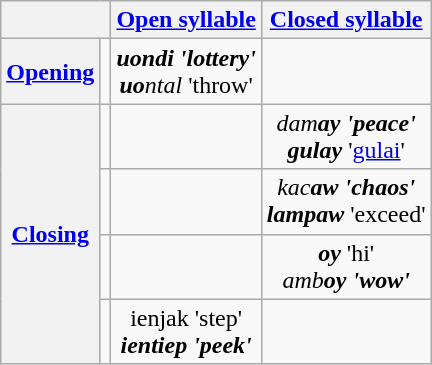<table class="wikitable" style="text-align:center;">
<tr>
<th colspan="2"></th>
<th><a href='#'>Open syllable</a></th>
<th><a href='#'>Closed syllable</a></th>
</tr>
<tr>
<th><a href='#'>Opening</a></th>
<td></td>
<td><strong><em>uo<strong>ndi<em> 'lottery'<br></em></strong>uo</strong>ntal</em> 'throw'</td>
<td></td>
</tr>
<tr>
<th rowspan="4"><a href='#'>Closing</a></th>
<td></td>
<td></td>
<td><em>dam<strong>ay<strong><em> 'peace'<br></em>gul</strong>ay</em></strong> '<a href='#'>gulai</a>'</td>
</tr>
<tr>
<td></td>
<td></td>
<td><em>kac<strong>aw<strong><em> 'chaos'<br></em>lamp</strong>aw</em></strong> 'exceed'</td>
</tr>
<tr>
<td></td>
<td></td>
<td><strong><em>oy</em></strong> 'hi'<br><em>amb<strong>oy<strong><em> 'wow'</td>
</tr>
<tr>
<td></td>
<td></em></strong>ie</strong>njak</em> 'step'<br><strong><em>ie<strong>ntiep<em> 'peek'</td>
<td></td>
</tr>
</table>
